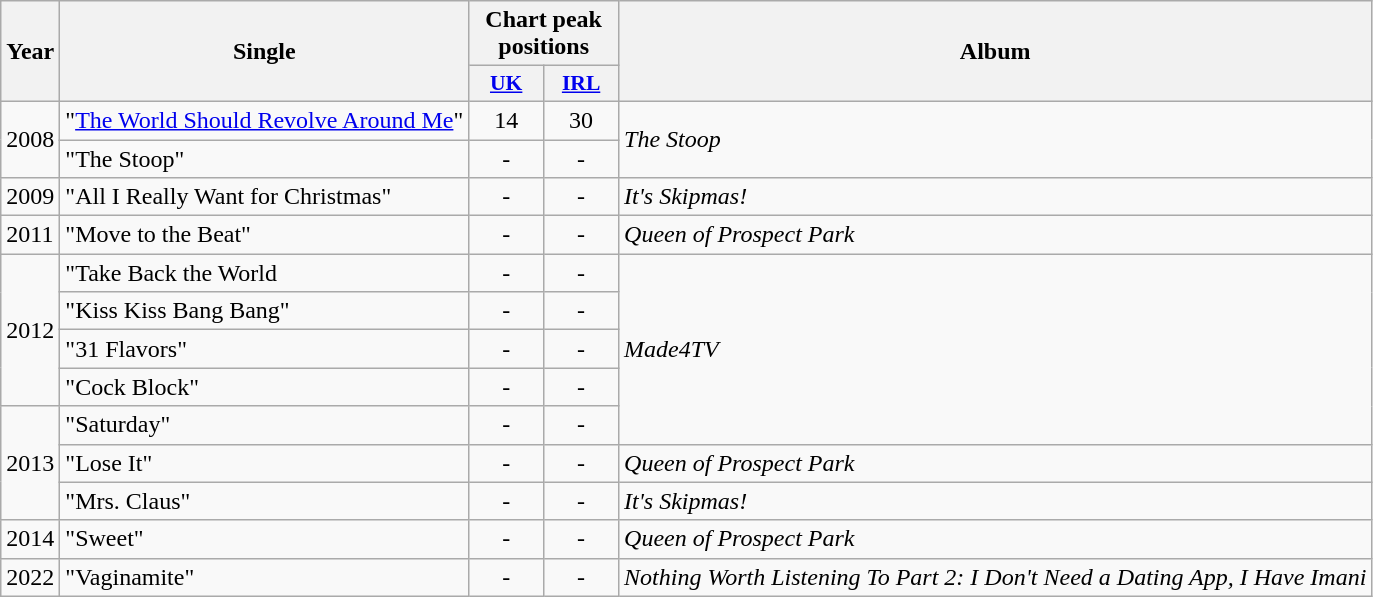<table class="wikitable">
<tr>
<th rowspan="2">Year</th>
<th rowspan="2">Single</th>
<th colspan="2">Chart peak positions</th>
<th rowspan="2">Album</th>
</tr>
<tr>
<th style="width:3em;font-size:90%"><a href='#'>UK</a></th>
<th style="width:3em;font-size:90%"><a href='#'>IRL</a></th>
</tr>
<tr>
<td rowspan="2">2008</td>
<td>"<a href='#'>The World Should Revolve Around Me</a>"</td>
<td align="center">14</td>
<td align="center">30</td>
<td rowspan="2"><em>The Stoop</em></td>
</tr>
<tr>
<td>"The Stoop"</td>
<td align="center">-</td>
<td align="center">-</td>
</tr>
<tr>
<td>2009</td>
<td>"All I Really Want for Christmas"</td>
<td align="center">-</td>
<td align="center">-</td>
<td><em>It's Skipmas!</em></td>
</tr>
<tr>
<td>2011</td>
<td>"Move to the Beat"</td>
<td align="center">-</td>
<td align="center">-</td>
<td><em>Queen of Prospect Park</em></td>
</tr>
<tr>
<td rowspan="4">2012</td>
<td>"Take Back the World</td>
<td align="center">-</td>
<td align="center">-</td>
<td rowspan="5"><em>Made4TV</em></td>
</tr>
<tr>
<td>"Kiss Kiss Bang Bang"</td>
<td align="center">-</td>
<td align="center">-</td>
</tr>
<tr>
<td>"31 Flavors"</td>
<td align="center">-</td>
<td align="center">-</td>
</tr>
<tr>
<td>"Cock Block"</td>
<td align="center">-</td>
<td align="center">-</td>
</tr>
<tr>
<td rowspan="3">2013</td>
<td>"Saturday"</td>
<td align="center">-</td>
<td align="center">-</td>
</tr>
<tr>
<td>"Lose It"</td>
<td align="center">-</td>
<td align="center">-</td>
<td><em>Queen of Prospect Park</em></td>
</tr>
<tr>
<td>"Mrs. Claus"</td>
<td align="center">-</td>
<td align="center">-</td>
<td><em>It's Skipmas!</em></td>
</tr>
<tr>
<td>2014</td>
<td>"Sweet"</td>
<td align="center">-</td>
<td align="center">-</td>
<td><em>Queen of Prospect Park</em></td>
</tr>
<tr>
<td>2022</td>
<td>"Vaginamite"</td>
<td align="center">-</td>
<td align="center">-</td>
<td><em>Nothing Worth Listening To Part 2: I Don't Need a Dating App, I Have Imani</em></td>
</tr>
</table>
